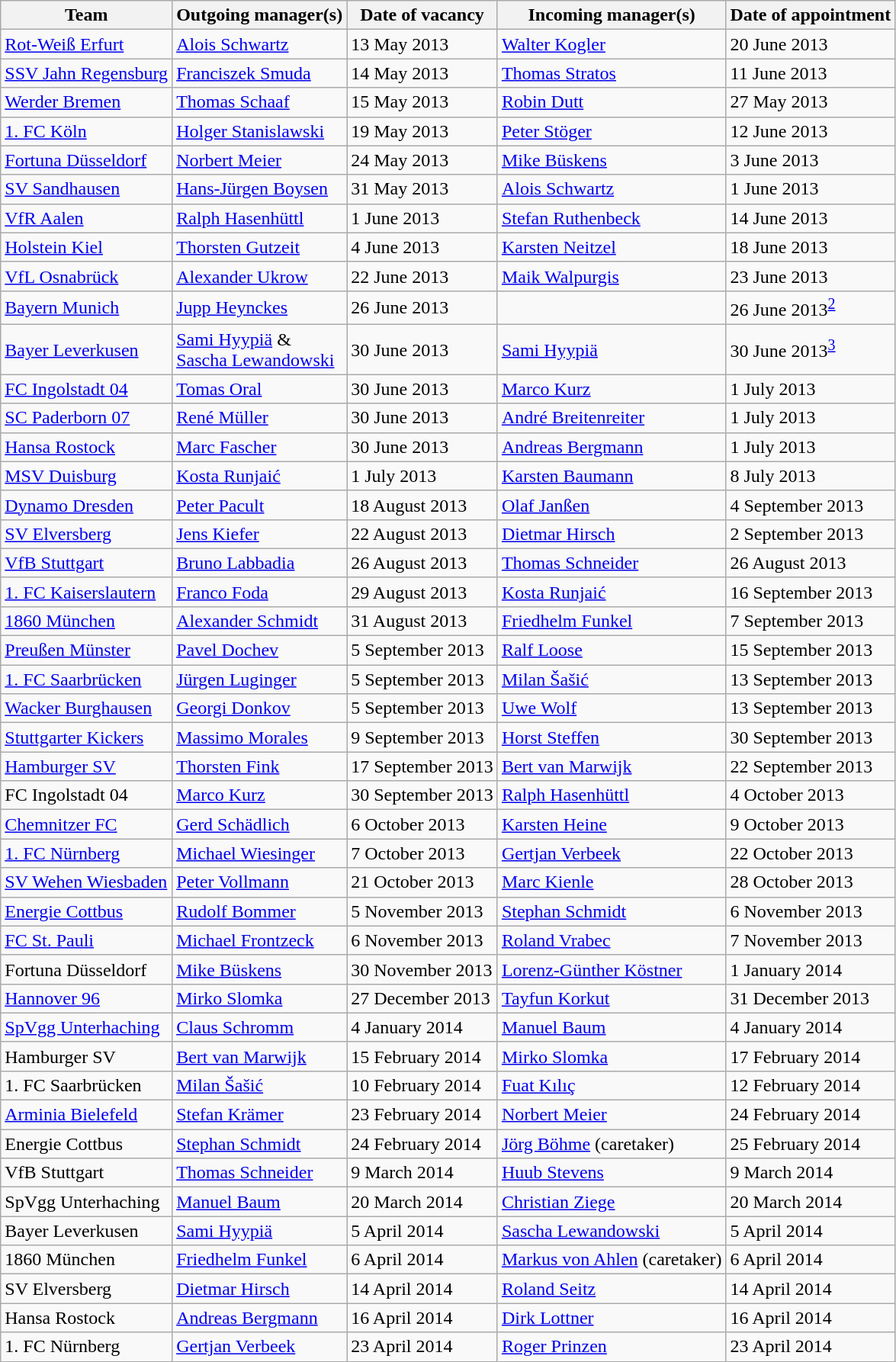<table class="wikitable">
<tr>
<th>Team</th>
<th>Outgoing manager(s)</th>
<th>Date of vacancy</th>
<th>Incoming manager(s)</th>
<th>Date of appointment</th>
</tr>
<tr>
<td><a href='#'>Rot-Weiß Erfurt</a></td>
<td> <a href='#'>Alois Schwartz</a></td>
<td>13 May 2013</td>
<td> <a href='#'>Walter Kogler</a></td>
<td>20 June 2013</td>
</tr>
<tr>
<td><a href='#'>SSV Jahn Regensburg</a></td>
<td> <a href='#'>Franciszek Smuda</a></td>
<td>14 May 2013</td>
<td> <a href='#'>Thomas Stratos</a></td>
<td>11 June 2013</td>
</tr>
<tr>
<td><a href='#'>Werder Bremen</a></td>
<td> <a href='#'>Thomas Schaaf</a></td>
<td>15 May 2013</td>
<td> <a href='#'>Robin Dutt</a></td>
<td>27 May 2013</td>
</tr>
<tr>
<td><a href='#'>1. FC Köln</a></td>
<td> <a href='#'>Holger Stanislawski</a></td>
<td>19 May 2013</td>
<td> <a href='#'>Peter Stöger</a></td>
<td>12 June 2013</td>
</tr>
<tr>
<td><a href='#'>Fortuna Düsseldorf</a></td>
<td> <a href='#'>Norbert Meier</a></td>
<td>24 May 2013</td>
<td> <a href='#'>Mike Büskens</a></td>
<td>3 June 2013</td>
</tr>
<tr>
<td><a href='#'>SV Sandhausen</a></td>
<td> <a href='#'>Hans-Jürgen Boysen</a></td>
<td>31 May 2013</td>
<td> <a href='#'>Alois Schwartz</a></td>
<td>1 June 2013</td>
</tr>
<tr>
<td><a href='#'>VfR Aalen</a></td>
<td> <a href='#'>Ralph Hasenhüttl</a></td>
<td>1 June 2013</td>
<td> <a href='#'>Stefan Ruthenbeck</a></td>
<td>14 June 2013</td>
</tr>
<tr>
<td><a href='#'>Holstein Kiel</a></td>
<td> <a href='#'>Thorsten Gutzeit</a></td>
<td>4 June 2013</td>
<td> <a href='#'>Karsten Neitzel</a></td>
<td>18 June 2013</td>
</tr>
<tr>
<td><a href='#'>VfL Osnabrück</a></td>
<td> <a href='#'>Alexander Ukrow</a></td>
<td>22 June 2013</td>
<td> <a href='#'>Maik Walpurgis</a></td>
<td>23 June 2013</td>
</tr>
<tr>
<td><a href='#'>Bayern Munich</a></td>
<td> <a href='#'>Jupp Heynckes</a></td>
<td>26 June 2013</td>
<td> </td>
<td>26 June 2013<sup><a href='#'>2</a></sup></td>
</tr>
<tr>
<td><a href='#'>Bayer Leverkusen</a></td>
<td> <a href='#'>Sami Hyypiä</a> & <br> <a href='#'>Sascha Lewandowski</a></td>
<td>30 June 2013</td>
<td> <a href='#'>Sami Hyypiä</a></td>
<td>30 June 2013<sup><a href='#'>3</a></sup></td>
</tr>
<tr>
<td><a href='#'>FC Ingolstadt 04</a></td>
<td> <a href='#'>Tomas Oral</a></td>
<td>30 June 2013</td>
<td> <a href='#'>Marco Kurz</a></td>
<td>1 July 2013</td>
</tr>
<tr>
<td><a href='#'>SC Paderborn 07</a></td>
<td> <a href='#'>René Müller</a></td>
<td>30 June 2013</td>
<td> <a href='#'>André Breitenreiter</a></td>
<td>1 July 2013</td>
</tr>
<tr>
<td><a href='#'>Hansa Rostock</a></td>
<td> <a href='#'>Marc Fascher</a></td>
<td>30 June 2013</td>
<td> <a href='#'>Andreas Bergmann</a></td>
<td>1 July 2013</td>
</tr>
<tr>
<td><a href='#'>MSV Duisburg</a></td>
<td> <a href='#'>Kosta Runjaić</a></td>
<td>1 July 2013</td>
<td> <a href='#'>Karsten Baumann</a></td>
<td>8 July 2013</td>
</tr>
<tr>
<td><a href='#'>Dynamo Dresden</a></td>
<td> <a href='#'>Peter Pacult</a></td>
<td>18 August 2013</td>
<td> <a href='#'>Olaf Janßen</a></td>
<td>4 September 2013</td>
</tr>
<tr>
<td><a href='#'>SV Elversberg</a></td>
<td> <a href='#'>Jens Kiefer</a></td>
<td>22 August 2013</td>
<td> <a href='#'>Dietmar Hirsch</a></td>
<td>2 September 2013</td>
</tr>
<tr>
<td><a href='#'>VfB Stuttgart</a></td>
<td> <a href='#'>Bruno Labbadia</a></td>
<td>26 August 2013</td>
<td> <a href='#'>Thomas Schneider</a></td>
<td>26 August 2013</td>
</tr>
<tr>
<td><a href='#'>1. FC Kaiserslautern</a></td>
<td> <a href='#'>Franco Foda</a></td>
<td>29 August 2013</td>
<td> <a href='#'>Kosta Runjaić</a></td>
<td>16 September 2013</td>
</tr>
<tr>
<td><a href='#'>1860 München</a></td>
<td> <a href='#'>Alexander Schmidt</a></td>
<td>31 August 2013</td>
<td> <a href='#'>Friedhelm Funkel</a></td>
<td>7 September 2013</td>
</tr>
<tr>
<td><a href='#'>Preußen Münster</a></td>
<td> <a href='#'>Pavel Dochev</a></td>
<td>5 September 2013</td>
<td> <a href='#'>Ralf Loose</a></td>
<td>15 September 2013</td>
</tr>
<tr>
<td><a href='#'>1. FC Saarbrücken</a></td>
<td> <a href='#'>Jürgen Luginger</a></td>
<td>5 September 2013</td>
<td> <a href='#'>Milan Šašić</a></td>
<td>13 September 2013</td>
</tr>
<tr>
<td><a href='#'>Wacker Burghausen</a></td>
<td> <a href='#'>Georgi Donkov</a></td>
<td>5 September 2013</td>
<td> <a href='#'>Uwe Wolf</a></td>
<td>13 September 2013</td>
</tr>
<tr>
<td><a href='#'>Stuttgarter Kickers</a></td>
<td> <a href='#'>Massimo Morales</a></td>
<td>9 September 2013</td>
<td> <a href='#'>Horst Steffen</a></td>
<td>30 September 2013</td>
</tr>
<tr>
<td><a href='#'>Hamburger SV</a></td>
<td> <a href='#'>Thorsten Fink</a></td>
<td>17 September 2013</td>
<td> <a href='#'>Bert van Marwijk</a></td>
<td>22 September 2013</td>
</tr>
<tr>
<td>FC Ingolstadt 04</td>
<td> <a href='#'>Marco Kurz</a></td>
<td>30 September 2013</td>
<td> <a href='#'>Ralph Hasenhüttl</a></td>
<td>4 October 2013</td>
</tr>
<tr>
<td><a href='#'>Chemnitzer FC</a></td>
<td> <a href='#'>Gerd Schädlich</a></td>
<td>6 October 2013</td>
<td> <a href='#'>Karsten Heine</a></td>
<td>9 October 2013</td>
</tr>
<tr>
<td><a href='#'>1. FC Nürnberg</a></td>
<td> <a href='#'>Michael Wiesinger</a></td>
<td>7 October 2013</td>
<td> <a href='#'>Gertjan Verbeek</a></td>
<td>22 October 2013</td>
</tr>
<tr>
<td><a href='#'>SV Wehen Wiesbaden</a></td>
<td> <a href='#'>Peter Vollmann</a></td>
<td>21 October 2013</td>
<td> <a href='#'>Marc Kienle</a></td>
<td>28 October 2013</td>
</tr>
<tr>
<td><a href='#'>Energie Cottbus</a></td>
<td> <a href='#'>Rudolf Bommer</a></td>
<td>5 November 2013</td>
<td> <a href='#'>Stephan Schmidt</a></td>
<td>6 November 2013</td>
</tr>
<tr>
<td><a href='#'>FC St. Pauli</a></td>
<td> <a href='#'>Michael Frontzeck</a></td>
<td>6 November 2013</td>
<td> <a href='#'>Roland Vrabec</a></td>
<td>7 November 2013</td>
</tr>
<tr>
<td>Fortuna Düsseldorf</td>
<td> <a href='#'>Mike Büskens</a></td>
<td>30 November 2013</td>
<td> <a href='#'>Lorenz-Günther Köstner</a></td>
<td>1 January 2014</td>
</tr>
<tr>
<td><a href='#'>Hannover 96</a></td>
<td> <a href='#'>Mirko Slomka</a></td>
<td>27 December 2013</td>
<td> <a href='#'>Tayfun Korkut</a></td>
<td>31 December 2013</td>
</tr>
<tr>
<td><a href='#'>SpVgg Unterhaching</a></td>
<td> <a href='#'>Claus Schromm</a></td>
<td>4 January 2014</td>
<td> <a href='#'>Manuel Baum</a></td>
<td>4 January 2014</td>
</tr>
<tr>
<td>Hamburger SV</td>
<td> <a href='#'>Bert van Marwijk</a></td>
<td>15 February 2014</td>
<td> <a href='#'>Mirko Slomka</a></td>
<td>17 February 2014</td>
</tr>
<tr>
<td>1. FC Saarbrücken</td>
<td> <a href='#'>Milan Šašić</a></td>
<td>10 February 2014</td>
<td> <a href='#'>Fuat Kılıç</a></td>
<td>12 February 2014</td>
</tr>
<tr>
<td><a href='#'>Arminia Bielefeld</a></td>
<td> <a href='#'>Stefan Krämer</a></td>
<td>23 February 2014</td>
<td> <a href='#'>Norbert Meier</a></td>
<td>24 February 2014</td>
</tr>
<tr>
<td>Energie Cottbus</td>
<td> <a href='#'>Stephan Schmidt</a></td>
<td>24 February 2014</td>
<td> <a href='#'>Jörg Böhme</a> (caretaker)</td>
<td>25 February 2014</td>
</tr>
<tr>
<td>VfB Stuttgart</td>
<td> <a href='#'>Thomas Schneider</a></td>
<td>9 March 2014</td>
<td> <a href='#'>Huub Stevens</a></td>
<td>9 March 2014</td>
</tr>
<tr>
<td>SpVgg Unterhaching</td>
<td> <a href='#'>Manuel Baum</a></td>
<td>20 March 2014</td>
<td> <a href='#'>Christian Ziege</a></td>
<td>20 March 2014</td>
</tr>
<tr>
<td>Bayer Leverkusen</td>
<td> <a href='#'>Sami Hyypiä</a></td>
<td>5 April 2014</td>
<td> <a href='#'>Sascha Lewandowski</a></td>
<td>5 April 2014</td>
</tr>
<tr>
<td>1860 München</td>
<td> <a href='#'>Friedhelm Funkel</a></td>
<td>6 April 2014</td>
<td> <a href='#'>Markus von Ahlen</a> (caretaker)</td>
<td>6 April 2014</td>
</tr>
<tr>
<td>SV Elversberg</td>
<td> <a href='#'>Dietmar Hirsch</a></td>
<td>14 April 2014</td>
<td> <a href='#'>Roland Seitz</a></td>
<td>14 April 2014</td>
</tr>
<tr>
<td>Hansa Rostock</td>
<td> <a href='#'>Andreas Bergmann</a></td>
<td>16 April 2014</td>
<td> <a href='#'>Dirk Lottner</a></td>
<td>16 April 2014</td>
</tr>
<tr>
<td>1. FC Nürnberg</td>
<td> <a href='#'>Gertjan Verbeek</a></td>
<td>23 April 2014</td>
<td> <a href='#'>Roger Prinzen</a></td>
<td>23 April 2014</td>
</tr>
</table>
